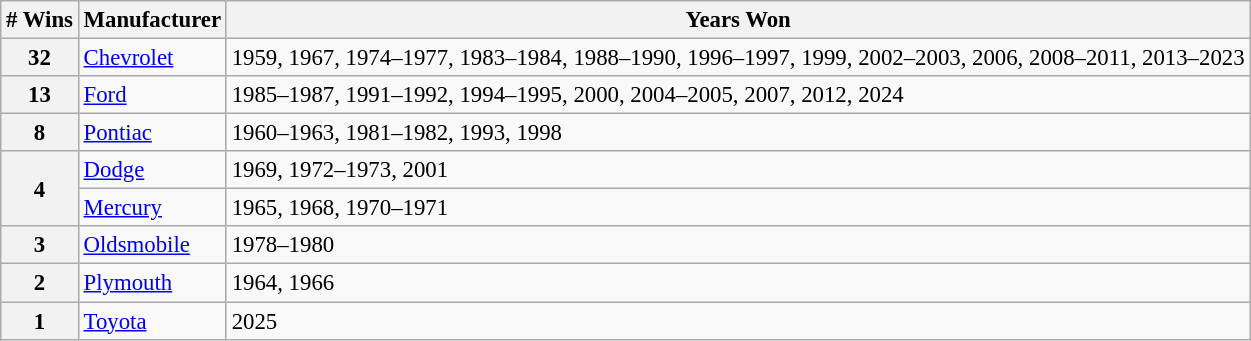<table class="wikitable" style="font-size: 95%;">
<tr>
<th># Wins</th>
<th>Manufacturer</th>
<th>Years Won</th>
</tr>
<tr>
<th>32</th>
<td><a href='#'>Chevrolet</a></td>
<td>1959, 1967, 1974–1977, 1983–1984, 1988–1990, 1996–1997, 1999, 2002–2003, 2006, 2008–2011, 2013–2023</td>
</tr>
<tr>
<th>13</th>
<td><a href='#'>Ford</a></td>
<td>1985–1987, 1991–1992, 1994–1995, 2000, 2004–2005, 2007, 2012, 2024</td>
</tr>
<tr>
<th>8</th>
<td><a href='#'>Pontiac</a></td>
<td>1960–1963, 1981–1982, 1993, 1998</td>
</tr>
<tr>
<th rowspan="2">4</th>
<td><a href='#'>Dodge</a></td>
<td>1969, 1972–1973, 2001</td>
</tr>
<tr>
<td><a href='#'>Mercury</a></td>
<td>1965, 1968, 1970–1971</td>
</tr>
<tr>
<th>3</th>
<td><a href='#'>Oldsmobile</a></td>
<td>1978–1980</td>
</tr>
<tr>
<th>2</th>
<td><a href='#'>Plymouth</a></td>
<td>1964, 1966</td>
</tr>
<tr>
<th>1</th>
<td><a href='#'>Toyota</a></td>
<td>2025</td>
</tr>
</table>
